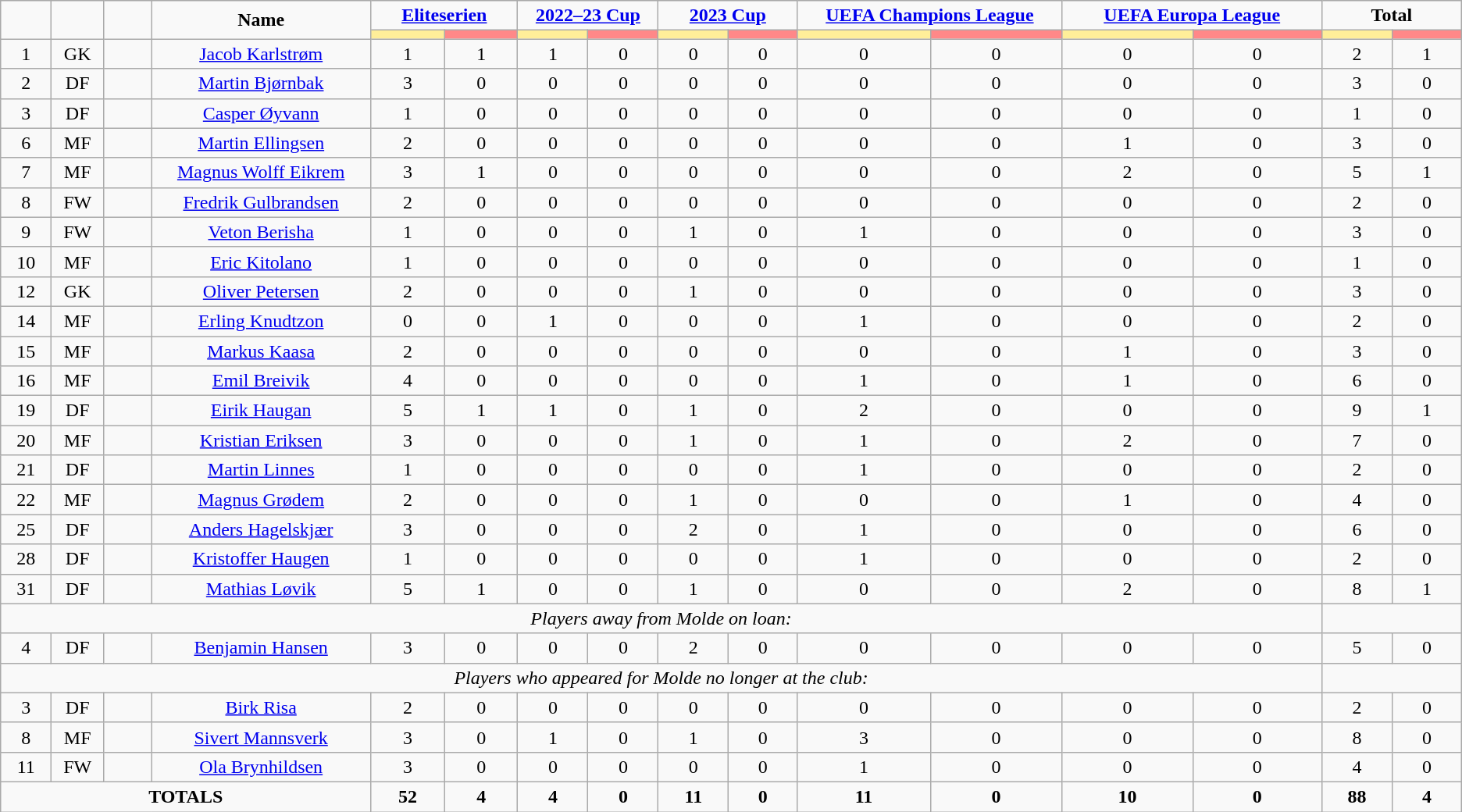<table class="wikitable" style="font-size: 100%; text-align: center;">
<tr>
<td rowspan="2" width=40 align="center"><strong></strong></td>
<td rowspan="2" width=40 align="center"><strong></strong></td>
<td rowspan="2" width=40 align="center"><strong></strong></td>
<td rowspan="2" width=200 align="center"><strong>Name</strong></td>
<td colspan="2" align="center"><strong><a href='#'>Eliteserien</a></strong></td>
<td colspan="2" align="center"><strong><a href='#'>2022–23 Cup</a></strong></td>
<td colspan="2" align="center"><strong><a href='#'>2023 Cup</a></strong></td>
<td colspan="2" align="center"><strong><a href='#'>UEFA Champions League</a></strong></td>
<td colspan="2" align="center"><strong><a href='#'>UEFA Europa League</a></strong></td>
<td colspan="2" align="center"><strong>Total</strong></td>
</tr>
<tr>
<th width=60 style="background: #FFEE99"></th>
<th width=60 style="background: #FF8888"></th>
<th width=60 style="background: #FFEE99"></th>
<th width=60 style="background: #FF8888"></th>
<th width=60 style="background: #FFEE99"></th>
<th width=60 style="background: #FF8888"></th>
<th width=120 style="background: #FFEE99"></th>
<th width=120 style="background: #FF8888"></th>
<th width=120 style="background: #FFEE99"></th>
<th width=120 style="background: #FF8888"></th>
<th width=60 style="background: #FFEE99"></th>
<th width=60 style="background: #FF8888"></th>
</tr>
<tr>
<td>1</td>
<td>GK</td>
<td></td>
<td><a href='#'>Jacob Karlstrøm</a></td>
<td>1</td>
<td>1</td>
<td>1</td>
<td>0</td>
<td>0</td>
<td>0</td>
<td>0</td>
<td>0</td>
<td>0</td>
<td>0</td>
<td>2</td>
<td>1</td>
</tr>
<tr>
<td>2</td>
<td>DF</td>
<td></td>
<td><a href='#'>Martin Bjørnbak</a></td>
<td>3</td>
<td>0</td>
<td>0</td>
<td>0</td>
<td>0</td>
<td>0</td>
<td>0</td>
<td>0</td>
<td>0</td>
<td>0</td>
<td>3</td>
<td>0</td>
</tr>
<tr>
<td>3</td>
<td>DF</td>
<td></td>
<td><a href='#'>Casper Øyvann</a></td>
<td>1</td>
<td>0</td>
<td>0</td>
<td>0</td>
<td>0</td>
<td>0</td>
<td>0</td>
<td>0</td>
<td>0</td>
<td>0</td>
<td>1</td>
<td>0</td>
</tr>
<tr>
<td>6</td>
<td>MF</td>
<td></td>
<td><a href='#'>Martin Ellingsen</a></td>
<td>2</td>
<td>0</td>
<td>0</td>
<td>0</td>
<td>0</td>
<td>0</td>
<td>0</td>
<td>0</td>
<td>1</td>
<td>0</td>
<td>3</td>
<td>0</td>
</tr>
<tr>
<td>7</td>
<td>MF</td>
<td></td>
<td><a href='#'>Magnus Wolff Eikrem</a></td>
<td>3</td>
<td>1</td>
<td>0</td>
<td>0</td>
<td>0</td>
<td>0</td>
<td>0</td>
<td>0</td>
<td>2</td>
<td>0</td>
<td>5</td>
<td>1</td>
</tr>
<tr>
<td>8</td>
<td>FW</td>
<td></td>
<td><a href='#'>Fredrik Gulbrandsen</a></td>
<td>2</td>
<td>0</td>
<td>0</td>
<td>0</td>
<td>0</td>
<td>0</td>
<td>0</td>
<td>0</td>
<td>0</td>
<td>0</td>
<td>2</td>
<td>0</td>
</tr>
<tr>
<td>9</td>
<td>FW</td>
<td></td>
<td><a href='#'>Veton Berisha</a></td>
<td>1</td>
<td>0</td>
<td>0</td>
<td>0</td>
<td>1</td>
<td>0</td>
<td>1</td>
<td>0</td>
<td>0</td>
<td>0</td>
<td>3</td>
<td>0</td>
</tr>
<tr>
<td>10</td>
<td>MF</td>
<td></td>
<td><a href='#'>Eric Kitolano</a></td>
<td>1</td>
<td>0</td>
<td>0</td>
<td>0</td>
<td>0</td>
<td>0</td>
<td>0</td>
<td>0</td>
<td>0</td>
<td>0</td>
<td>1</td>
<td>0</td>
</tr>
<tr>
<td>12</td>
<td>GK</td>
<td></td>
<td><a href='#'>Oliver Petersen</a></td>
<td>2</td>
<td>0</td>
<td>0</td>
<td>0</td>
<td>1</td>
<td>0</td>
<td>0</td>
<td>0</td>
<td>0</td>
<td>0</td>
<td>3</td>
<td>0</td>
</tr>
<tr>
<td>14</td>
<td>MF</td>
<td></td>
<td><a href='#'>Erling Knudtzon</a></td>
<td>0</td>
<td>0</td>
<td>1</td>
<td>0</td>
<td>0</td>
<td>0</td>
<td>1</td>
<td>0</td>
<td>0</td>
<td>0</td>
<td>2</td>
<td>0</td>
</tr>
<tr>
<td>15</td>
<td>MF</td>
<td></td>
<td><a href='#'>Markus Kaasa</a></td>
<td>2</td>
<td>0</td>
<td>0</td>
<td>0</td>
<td>0</td>
<td>0</td>
<td>0</td>
<td>0</td>
<td>1</td>
<td>0</td>
<td>3</td>
<td>0</td>
</tr>
<tr>
<td>16</td>
<td>MF</td>
<td></td>
<td><a href='#'>Emil Breivik</a></td>
<td>4</td>
<td>0</td>
<td>0</td>
<td>0</td>
<td>0</td>
<td>0</td>
<td>1</td>
<td>0</td>
<td>1</td>
<td>0</td>
<td>6</td>
<td>0</td>
</tr>
<tr>
<td>19</td>
<td>DF</td>
<td></td>
<td><a href='#'>Eirik Haugan</a></td>
<td>5</td>
<td>1</td>
<td>1</td>
<td>0</td>
<td>1</td>
<td>0</td>
<td>2</td>
<td>0</td>
<td>0</td>
<td>0</td>
<td>9</td>
<td>1</td>
</tr>
<tr>
<td>20</td>
<td>MF</td>
<td></td>
<td><a href='#'>Kristian Eriksen</a></td>
<td>3</td>
<td>0</td>
<td>0</td>
<td>0</td>
<td>1</td>
<td>0</td>
<td>1</td>
<td>0</td>
<td>2</td>
<td>0</td>
<td>7</td>
<td>0</td>
</tr>
<tr>
<td>21</td>
<td>DF</td>
<td></td>
<td><a href='#'>Martin Linnes</a></td>
<td>1</td>
<td>0</td>
<td>0</td>
<td>0</td>
<td>0</td>
<td>0</td>
<td>1</td>
<td>0</td>
<td>0</td>
<td>0</td>
<td>2</td>
<td>0</td>
</tr>
<tr>
<td>22</td>
<td>MF</td>
<td></td>
<td><a href='#'>Magnus Grødem</a></td>
<td>2</td>
<td>0</td>
<td>0</td>
<td>0</td>
<td>1</td>
<td>0</td>
<td>0</td>
<td>0</td>
<td>1</td>
<td>0</td>
<td>4</td>
<td>0</td>
</tr>
<tr>
<td>25</td>
<td>DF</td>
<td></td>
<td><a href='#'>Anders Hagelskjær</a></td>
<td>3</td>
<td>0</td>
<td>0</td>
<td>0</td>
<td>2</td>
<td>0</td>
<td>1</td>
<td>0</td>
<td>0</td>
<td>0</td>
<td>6</td>
<td>0</td>
</tr>
<tr>
<td>28</td>
<td>DF</td>
<td></td>
<td><a href='#'>Kristoffer Haugen</a></td>
<td>1</td>
<td>0</td>
<td>0</td>
<td>0</td>
<td>0</td>
<td>0</td>
<td>1</td>
<td>0</td>
<td>0</td>
<td>0</td>
<td>2</td>
<td>0</td>
</tr>
<tr>
<td>31</td>
<td>DF</td>
<td></td>
<td><a href='#'>Mathias Løvik</a></td>
<td>5</td>
<td>1</td>
<td>0</td>
<td>0</td>
<td>1</td>
<td>0</td>
<td>0</td>
<td>0</td>
<td>2</td>
<td>0</td>
<td>8</td>
<td>1</td>
</tr>
<tr>
<td colspan="14"><em>Players away from Molde on loan:</em></td>
</tr>
<tr>
<td>4</td>
<td>DF</td>
<td></td>
<td><a href='#'>Benjamin Hansen</a></td>
<td>3</td>
<td>0</td>
<td>0</td>
<td>0</td>
<td>2</td>
<td>0</td>
<td>0</td>
<td>0</td>
<td>0</td>
<td>0</td>
<td>5</td>
<td>0</td>
</tr>
<tr>
<td colspan="14"><em>Players who appeared for Molde no longer at the club:</em></td>
</tr>
<tr>
<td>3</td>
<td>DF</td>
<td></td>
<td><a href='#'>Birk Risa</a></td>
<td>2</td>
<td>0</td>
<td>0</td>
<td>0</td>
<td>0</td>
<td>0</td>
<td>0</td>
<td>0</td>
<td>0</td>
<td>0</td>
<td>2</td>
<td>0</td>
</tr>
<tr>
<td>8</td>
<td>MF</td>
<td></td>
<td><a href='#'>Sivert Mannsverk</a></td>
<td>3</td>
<td>0</td>
<td>1</td>
<td>0</td>
<td>1</td>
<td>0</td>
<td>3</td>
<td>0</td>
<td>0</td>
<td>0</td>
<td>8</td>
<td>0</td>
</tr>
<tr>
<td>11</td>
<td>FW</td>
<td></td>
<td><a href='#'>Ola Brynhildsen</a></td>
<td>3</td>
<td>0</td>
<td>0</td>
<td>0</td>
<td>0</td>
<td>0</td>
<td>1</td>
<td>0</td>
<td>0</td>
<td>0</td>
<td>4</td>
<td>0</td>
</tr>
<tr>
<td colspan="4"><strong>TOTALS</strong></td>
<td><strong>52</strong></td>
<td><strong>4</strong></td>
<td><strong>4</strong></td>
<td><strong>0</strong></td>
<td><strong>11</strong></td>
<td><strong>0</strong></td>
<td><strong>11</strong></td>
<td><strong>0</strong></td>
<td><strong>10</strong></td>
<td><strong>0</strong></td>
<td><strong>88</strong></td>
<td><strong>4</strong></td>
</tr>
</table>
